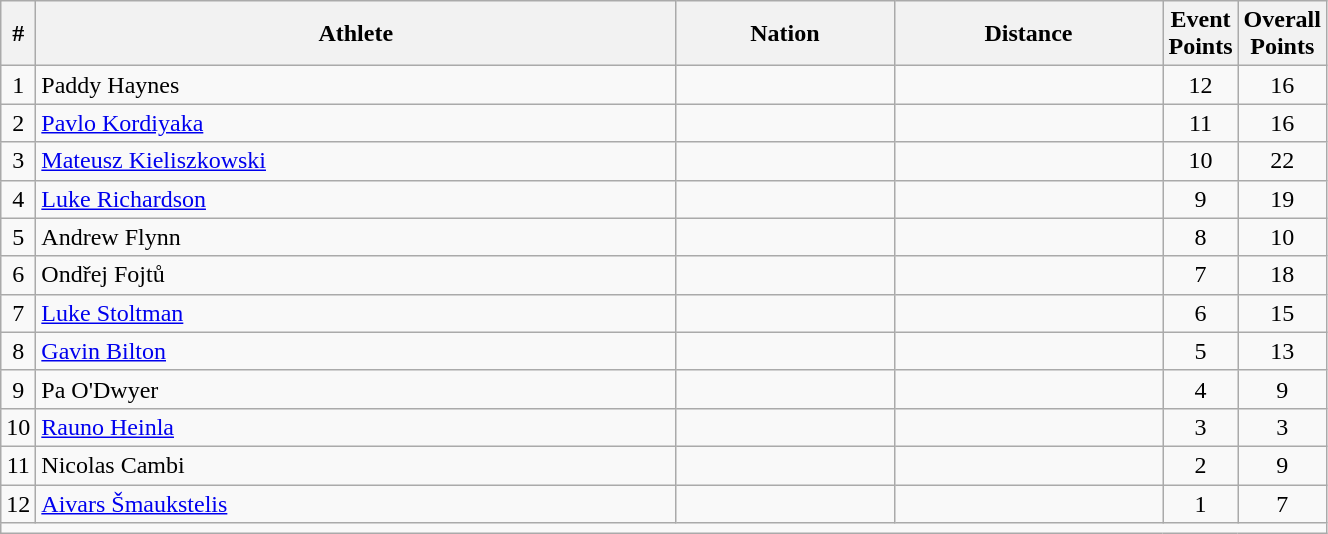<table class="wikitable sortable" style="text-align:center;width: 70%;">
<tr>
<th scope="col" style="width: 10px;">#</th>
<th scope="col">Athlete</th>
<th scope="col">Nation</th>
<th scope="col">Distance</th>
<th scope="col" style="width: 10px;">Event Points</th>
<th scope="col" style="width: 10px;">Overall Points</th>
</tr>
<tr>
<td>1</td>
<td align=left>Paddy Haynes</td>
<td align=left></td>
<td></td>
<td>12</td>
<td>16</td>
</tr>
<tr>
<td>2</td>
<td align=left><a href='#'>Pavlo Kordiyaka</a></td>
<td align=left></td>
<td></td>
<td>11</td>
<td>16</td>
</tr>
<tr>
<td>3</td>
<td align=left><a href='#'>Mateusz Kieliszkowski</a></td>
<td align=left></td>
<td></td>
<td>10</td>
<td>22</td>
</tr>
<tr>
<td>4</td>
<td align=left><a href='#'>Luke Richardson</a></td>
<td align=left></td>
<td></td>
<td>9</td>
<td>19</td>
</tr>
<tr>
<td>5</td>
<td align=left>Andrew Flynn</td>
<td align=left></td>
<td></td>
<td>8</td>
<td>10</td>
</tr>
<tr>
<td>6</td>
<td align=left>Ondřej Fojtů</td>
<td align=left></td>
<td></td>
<td>7</td>
<td>18</td>
</tr>
<tr>
<td>7</td>
<td align=left><a href='#'>Luke Stoltman</a></td>
<td align=left></td>
<td></td>
<td>6</td>
<td>15</td>
</tr>
<tr>
<td>8</td>
<td align=left><a href='#'>Gavin Bilton</a></td>
<td align=left></td>
<td></td>
<td>5</td>
<td>13</td>
</tr>
<tr>
<td>9</td>
<td align=left>Pa O'Dwyer</td>
<td align=left></td>
<td></td>
<td>4</td>
<td>9</td>
</tr>
<tr>
<td>10</td>
<td align=left><a href='#'>Rauno Heinla</a></td>
<td align=left></td>
<td></td>
<td>3</td>
<td>3</td>
</tr>
<tr>
<td>11</td>
<td align=left>Nicolas Cambi</td>
<td align=left></td>
<td></td>
<td>2</td>
<td>9</td>
</tr>
<tr>
<td>12</td>
<td align=left><a href='#'>Aivars Šmaukstelis</a></td>
<td align=left></td>
<td></td>
<td>1</td>
<td>7</td>
</tr>
<tr class="sortbottom">
<td colspan="6"></td>
</tr>
</table>
